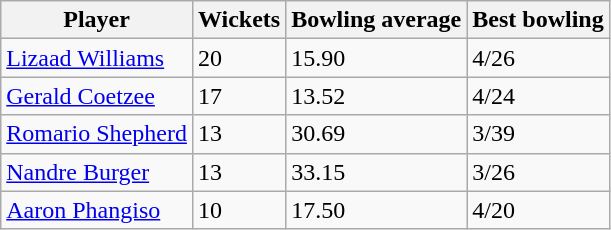<table class="wikitable">
<tr>
<th>Player</th>
<th>Wickets</th>
<th>Bowling average</th>
<th>Best bowling</th>
</tr>
<tr>
<td><a href='#'>Lizaad Williams</a></td>
<td>20</td>
<td>15.90</td>
<td>4/26</td>
</tr>
<tr>
<td><a href='#'>Gerald Coetzee</a></td>
<td>17</td>
<td>13.52</td>
<td>4/24</td>
</tr>
<tr>
<td><a href='#'>Romario Shepherd</a></td>
<td>13</td>
<td>30.69</td>
<td>3/39</td>
</tr>
<tr>
<td><a href='#'>Nandre Burger</a></td>
<td>13</td>
<td>33.15</td>
<td>3/26</td>
</tr>
<tr>
<td><a href='#'>Aaron Phangiso</a></td>
<td>10</td>
<td>17.50</td>
<td>4/20</td>
</tr>
</table>
